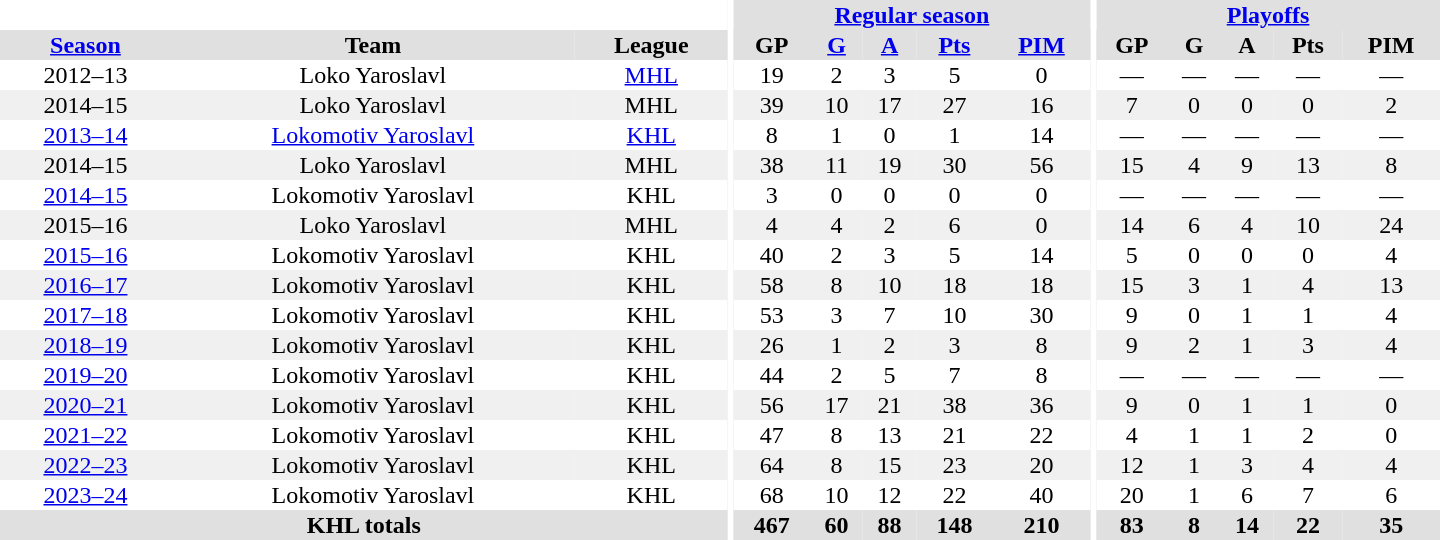<table border="0" cellpadding="1" cellspacing="0" style="text-align:center; width:60em">
<tr bgcolor="#e0e0e0">
<th colspan="3" bgcolor="#ffffff"></th>
<th rowspan="99" bgcolor="#ffffff"></th>
<th colspan="5"><a href='#'>Regular season</a></th>
<th rowspan="99" bgcolor="#ffffff"></th>
<th colspan="5"><a href='#'>Playoffs</a></th>
</tr>
<tr bgcolor="#e0e0e0">
<th><a href='#'>Season</a></th>
<th>Team</th>
<th>League</th>
<th>GP</th>
<th><a href='#'>G</a></th>
<th><a href='#'>A</a></th>
<th><a href='#'>Pts</a></th>
<th><a href='#'>PIM</a></th>
<th>GP</th>
<th>G</th>
<th>A</th>
<th>Pts</th>
<th>PIM</th>
</tr>
<tr ALIGN="center">
<td>2012–13</td>
<td>Loko Yaroslavl</td>
<td><a href='#'>MHL</a></td>
<td>19</td>
<td>2</td>
<td>3</td>
<td>5</td>
<td>0</td>
<td>—</td>
<td>—</td>
<td>—</td>
<td>—</td>
<td>—</td>
</tr>
<tr ALIGN="center" bgcolor="#f0f0f0">
<td>2014–15</td>
<td>Loko Yaroslavl</td>
<td>MHL</td>
<td>39</td>
<td>10</td>
<td>17</td>
<td>27</td>
<td>16</td>
<td>7</td>
<td>0</td>
<td>0</td>
<td>0</td>
<td>2</td>
</tr>
<tr ALIGN="center">
<td><a href='#'>2013–14</a></td>
<td><a href='#'>Lokomotiv Yaroslavl</a></td>
<td><a href='#'>KHL</a></td>
<td>8</td>
<td>1</td>
<td>0</td>
<td>1</td>
<td>14</td>
<td>—</td>
<td>—</td>
<td>—</td>
<td>—</td>
<td>—</td>
</tr>
<tr ALIGN="center" bgcolor="#f0f0f0">
<td>2014–15</td>
<td>Loko Yaroslavl</td>
<td>MHL</td>
<td>38</td>
<td>11</td>
<td>19</td>
<td>30</td>
<td>56</td>
<td>15</td>
<td>4</td>
<td>9</td>
<td>13</td>
<td>8</td>
</tr>
<tr ALIGN="center">
<td><a href='#'>2014–15</a></td>
<td>Lokomotiv Yaroslavl</td>
<td>KHL</td>
<td>3</td>
<td>0</td>
<td>0</td>
<td>0</td>
<td>0</td>
<td>—</td>
<td>—</td>
<td>—</td>
<td>—</td>
<td>—</td>
</tr>
<tr ALIGN="center" bgcolor="#f0f0f0">
<td>2015–16</td>
<td>Loko Yaroslavl</td>
<td>MHL</td>
<td>4</td>
<td>4</td>
<td>2</td>
<td>6</td>
<td>0</td>
<td>14</td>
<td>6</td>
<td>4</td>
<td>10</td>
<td>24</td>
</tr>
<tr ALIGN="center">
<td><a href='#'>2015–16</a></td>
<td>Lokomotiv Yaroslavl</td>
<td>KHL</td>
<td>40</td>
<td>2</td>
<td>3</td>
<td>5</td>
<td>14</td>
<td>5</td>
<td>0</td>
<td>0</td>
<td>0</td>
<td>4</td>
</tr>
<tr ALIGN="center" bgcolor="#f0f0f0">
<td><a href='#'>2016–17</a></td>
<td>Lokomotiv Yaroslavl</td>
<td>KHL</td>
<td>58</td>
<td>8</td>
<td>10</td>
<td>18</td>
<td>18</td>
<td>15</td>
<td>3</td>
<td>1</td>
<td>4</td>
<td>13</td>
</tr>
<tr ALIGN="center">
<td><a href='#'>2017–18</a></td>
<td>Lokomotiv Yaroslavl</td>
<td>KHL</td>
<td>53</td>
<td>3</td>
<td>7</td>
<td>10</td>
<td>30</td>
<td>9</td>
<td>0</td>
<td>1</td>
<td>1</td>
<td>4</td>
</tr>
<tr ALIGN="center" bgcolor="#f0f0f0">
<td><a href='#'>2018–19</a></td>
<td>Lokomotiv Yaroslavl</td>
<td>KHL</td>
<td>26</td>
<td>1</td>
<td>2</td>
<td>3</td>
<td>8</td>
<td>9</td>
<td>2</td>
<td>1</td>
<td>3</td>
<td>4</td>
</tr>
<tr ALIGN="center">
<td><a href='#'>2019–20</a></td>
<td>Lokomotiv Yaroslavl</td>
<td>KHL</td>
<td>44</td>
<td>2</td>
<td>5</td>
<td>7</td>
<td>8</td>
<td>—</td>
<td>—</td>
<td>—</td>
<td>—</td>
<td>—</td>
</tr>
<tr ALIGN="center" bgcolor="#f0f0f0">
<td><a href='#'>2020–21</a></td>
<td>Lokomotiv Yaroslavl</td>
<td>KHL</td>
<td>56</td>
<td>17</td>
<td>21</td>
<td>38</td>
<td>36</td>
<td>9</td>
<td>0</td>
<td>1</td>
<td>1</td>
<td>0</td>
</tr>
<tr ALIGN="center">
<td><a href='#'>2021–22</a></td>
<td>Lokomotiv Yaroslavl</td>
<td>KHL</td>
<td>47</td>
<td>8</td>
<td>13</td>
<td>21</td>
<td>22</td>
<td>4</td>
<td>1</td>
<td>1</td>
<td>2</td>
<td>0</td>
</tr>
<tr ALIGN="center" bgcolor="#f0f0f0">
<td><a href='#'>2022–23</a></td>
<td>Lokomotiv Yaroslavl</td>
<td>KHL</td>
<td>64</td>
<td>8</td>
<td>15</td>
<td>23</td>
<td>20</td>
<td>12</td>
<td>1</td>
<td>3</td>
<td>4</td>
<td>4</td>
</tr>
<tr ALIGN="center">
<td><a href='#'>2023–24</a></td>
<td>Lokomotiv Yaroslavl</td>
<td>KHL</td>
<td>68</td>
<td>10</td>
<td>12</td>
<td>22</td>
<td>40</td>
<td>20</td>
<td>1</td>
<td>6</td>
<td>7</td>
<td>6</td>
</tr>
<tr bgcolor="#e0e0e0">
<th colspan="3">KHL totals</th>
<th>467</th>
<th>60</th>
<th>88</th>
<th>148</th>
<th>210</th>
<th>83</th>
<th>8</th>
<th>14</th>
<th>22</th>
<th>35</th>
</tr>
</table>
